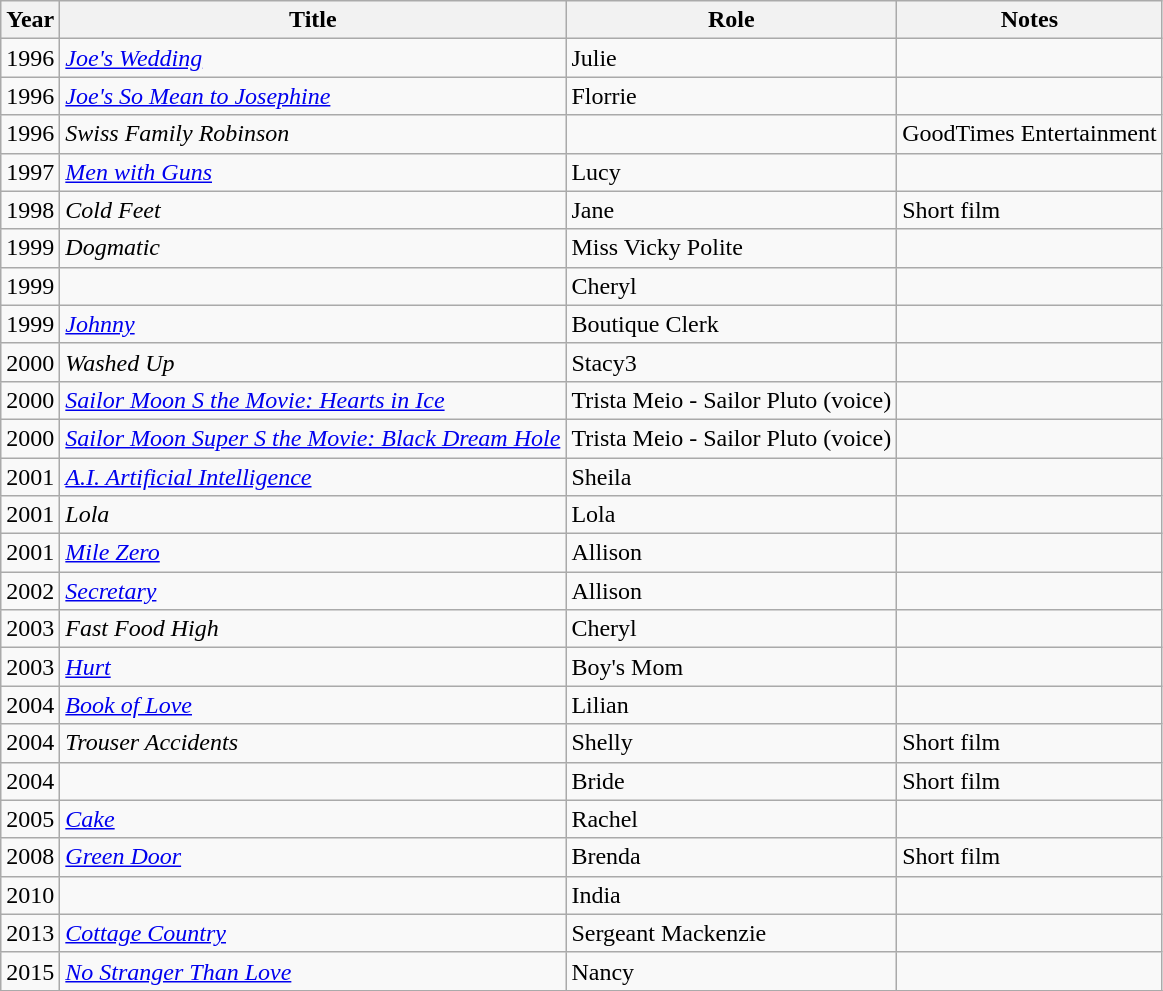<table class="wikitable sortable">
<tr>
<th>Year</th>
<th>Title</th>
<th>Role</th>
<th class="unsortable">Notes</th>
</tr>
<tr>
<td>1996</td>
<td><em><a href='#'>Joe's Wedding</a></em></td>
<td>Julie</td>
<td></td>
</tr>
<tr>
<td>1996</td>
<td><em><a href='#'>Joe's So Mean to Josephine</a></em></td>
<td>Florrie</td>
<td></td>
</tr>
<tr>
<td>1996</td>
<td><em>Swiss Family Robinson</em></td>
<td></td>
<td>GoodTimes Entertainment</td>
</tr>
<tr>
<td>1997</td>
<td><em><a href='#'>Men with Guns</a></em></td>
<td>Lucy</td>
<td></td>
</tr>
<tr>
<td>1998</td>
<td><em>Cold Feet</em></td>
<td>Jane</td>
<td>Short film</td>
</tr>
<tr>
<td>1999</td>
<td><em>Dogmatic</em></td>
<td>Miss Vicky Polite</td>
<td></td>
</tr>
<tr>
<td>1999</td>
<td><em></em></td>
<td>Cheryl</td>
<td></td>
</tr>
<tr>
<td>1999</td>
<td><em><a href='#'>Johnny</a></em></td>
<td>Boutique Clerk</td>
<td></td>
</tr>
<tr>
<td>2000</td>
<td><em>Washed Up</em></td>
<td>Stacy3</td>
<td></td>
</tr>
<tr>
<td>2000</td>
<td><em><a href='#'>Sailor Moon S the Movie: Hearts in Ice</a></em></td>
<td>Trista Meio - Sailor Pluto (voice)</td>
<td></td>
</tr>
<tr>
<td>2000</td>
<td><em><a href='#'>Sailor Moon Super S the Movie: Black Dream Hole</a></em></td>
<td>Trista Meio - Sailor Pluto (voice)</td>
<td></td>
</tr>
<tr>
<td>2001</td>
<td><em><a href='#'>A.I. Artificial Intelligence</a></em></td>
<td>Sheila</td>
<td></td>
</tr>
<tr>
<td>2001</td>
<td><em>Lola</em></td>
<td>Lola</td>
<td></td>
</tr>
<tr>
<td>2001</td>
<td><em><a href='#'>Mile Zero</a></em></td>
<td>Allison</td>
<td></td>
</tr>
<tr>
<td>2002</td>
<td><em><a href='#'>Secretary</a></em></td>
<td>Allison</td>
<td></td>
</tr>
<tr>
<td>2003</td>
<td><em>Fast Food High</em></td>
<td>Cheryl</td>
<td></td>
</tr>
<tr>
<td>2003</td>
<td><em><a href='#'>Hurt</a></em></td>
<td>Boy's Mom</td>
<td></td>
</tr>
<tr>
<td>2004</td>
<td><em><a href='#'>Book of Love</a></em></td>
<td>Lilian</td>
<td></td>
</tr>
<tr>
<td>2004</td>
<td><em>Trouser Accidents</em></td>
<td>Shelly</td>
<td>Short film</td>
</tr>
<tr>
<td>2004</td>
<td><em></em></td>
<td>Bride</td>
<td>Short film</td>
</tr>
<tr>
<td>2005</td>
<td><em><a href='#'>Cake</a></em></td>
<td>Rachel</td>
<td></td>
</tr>
<tr>
<td>2008</td>
<td><em><a href='#'>Green Door</a></em></td>
<td>Brenda</td>
<td>Short film</td>
</tr>
<tr>
<td>2010</td>
<td><em></em></td>
<td>India</td>
<td></td>
</tr>
<tr>
<td>2013</td>
<td><em><a href='#'>Cottage Country</a></em></td>
<td>Sergeant Mackenzie</td>
<td></td>
</tr>
<tr>
<td>2015</td>
<td><em><a href='#'>No Stranger Than Love</a></em></td>
<td>Nancy</td>
<td></td>
</tr>
<tr>
</tr>
</table>
